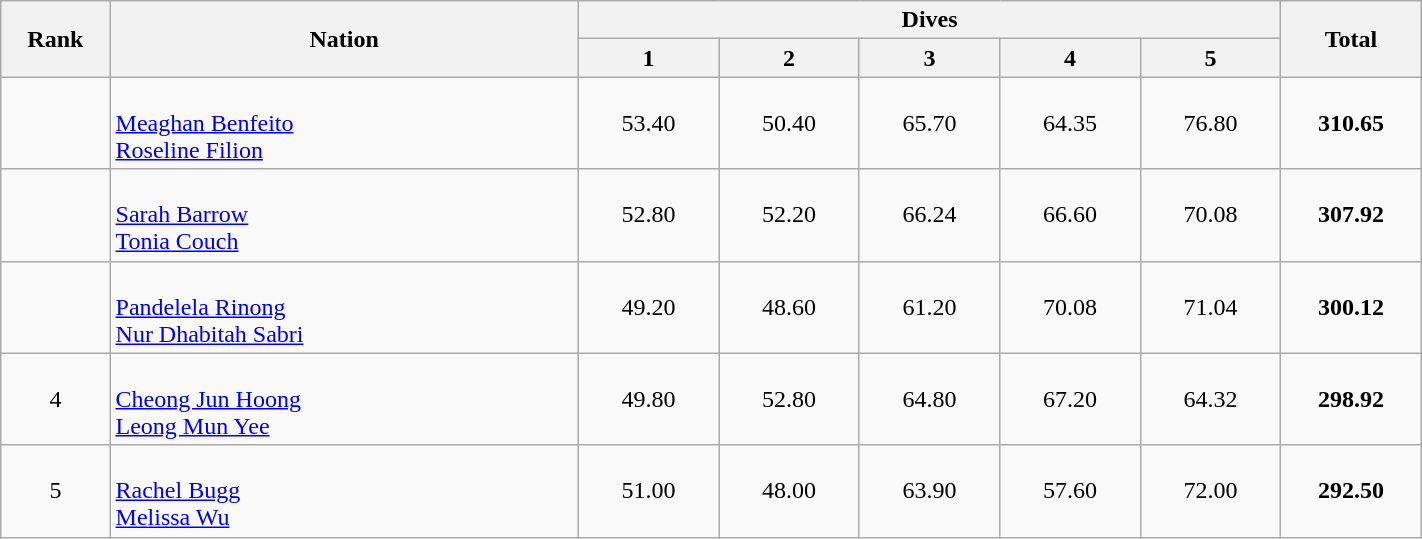<table class="wikitable" width="75%">
<tr>
<th rowspan="2" width="7%">Rank</th>
<th rowspan="2" width="30%">Nation</th>
<th colspan="5">Dives</th>
<th rowspan="2" width="9%">Total</th>
</tr>
<tr>
<th width="9%">1</th>
<th width="9%">2</th>
<th width="9%">3</th>
<th width="9%">4</th>
<th width="9%">5</th>
</tr>
<tr>
<td align="center"></td>
<td><br><a href='#'>Meaghan Benfeito</a><br><a href='#'>Roseline Filion</a></td>
<td align="center">53.40</td>
<td align="center">50.40</td>
<td align="center">65.70</td>
<td align="center">64.35</td>
<td align="center">76.80</td>
<td align="center"><strong>310.65</strong></td>
</tr>
<tr>
<td align="center"></td>
<td><br><a href='#'>Sarah Barrow</a><br><a href='#'>Tonia Couch</a></td>
<td align="center">52.80</td>
<td align="center">52.20</td>
<td align="center">66.24</td>
<td align="center">66.60</td>
<td align="center">70.08</td>
<td align="center"><strong>307.92</strong></td>
</tr>
<tr>
<td align="center"></td>
<td><br><a href='#'>Pandelela Rinong</a><br><a href='#'>Nur Dhabitah Sabri</a></td>
<td align="center">49.20</td>
<td align="center">48.60</td>
<td align="center">61.20</td>
<td align="center">70.08</td>
<td align="center">71.04</td>
<td align="center"><strong>300.12</strong></td>
</tr>
<tr>
<td align="center">4</td>
<td><br><a href='#'>Cheong Jun Hoong</a><br><a href='#'>Leong Mun Yee</a></td>
<td align="center">49.80</td>
<td align="center">52.80</td>
<td align="center">64.80</td>
<td align="center">67.20</td>
<td align="center">64.32</td>
<td align="center"><strong>298.92</strong></td>
</tr>
<tr>
<td align="center">5</td>
<td><br><a href='#'>Rachel Bugg</a><br><a href='#'>Melissa Wu</a></td>
<td align="center">51.00</td>
<td align="center">48.00</td>
<td align="center">63.90</td>
<td align="center">57.60</td>
<td align="center">72.00</td>
<td align="center"><strong>292.50</strong></td>
</tr>
</table>
